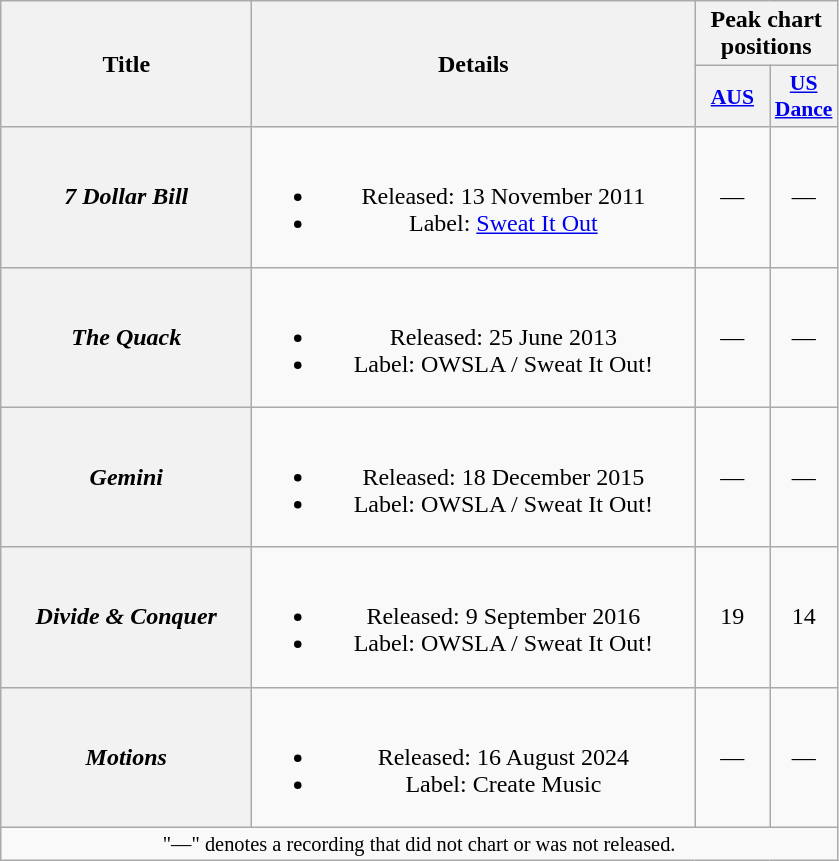<table class="wikitable plainrowheaders" border="1" style="text-align:center;">
<tr>
<th scope="col" rowspan="2" style="width:10em;">Title</th>
<th scope="col" rowspan="2" style="width:18em;">Details</th>
<th scope="col" colspan="2">Peak chart positions</th>
</tr>
<tr>
<th scope="col" style="width:3em;font-size:90%;"><a href='#'>AUS</a><br></th>
<th scope="col" style="width:2.5em;font-size:90%;"><a href='#'>US Dance</a><br></th>
</tr>
<tr>
<th scope="row"><em>7 Dollar Bill</em></th>
<td><br><ul><li>Released: 13 November 2011</li><li>Label: <a href='#'>Sweat It Out</a></li></ul></td>
<td>—</td>
<td>—</td>
</tr>
<tr>
<th scope="row"><em>The Quack</em></th>
<td><br><ul><li>Released: 25 June 2013</li><li>Label: OWSLA / Sweat It Out!</li></ul></td>
<td>—</td>
<td>—</td>
</tr>
<tr>
<th scope="row"><em>Gemini</em></th>
<td><br><ul><li>Released: 18 December 2015</li><li>Label: OWSLA / Sweat It Out!</li></ul></td>
<td>—</td>
<td>—</td>
</tr>
<tr>
<th scope="row"><em>Divide & Conquer</em></th>
<td><br><ul><li>Released: 9 September 2016</li><li>Label: OWSLA / Sweat It Out!</li></ul></td>
<td>19</td>
<td>14</td>
</tr>
<tr>
<th scope="row"><em>Motions</em></th>
<td><br><ul><li>Released: 16 August 2024</li><li>Label: Create Music</li></ul></td>
<td>—</td>
<td>—</td>
</tr>
<tr>
<td colspan="4" style="font-size:85%">"—" denotes a recording that did not chart or was not released.</td>
</tr>
</table>
